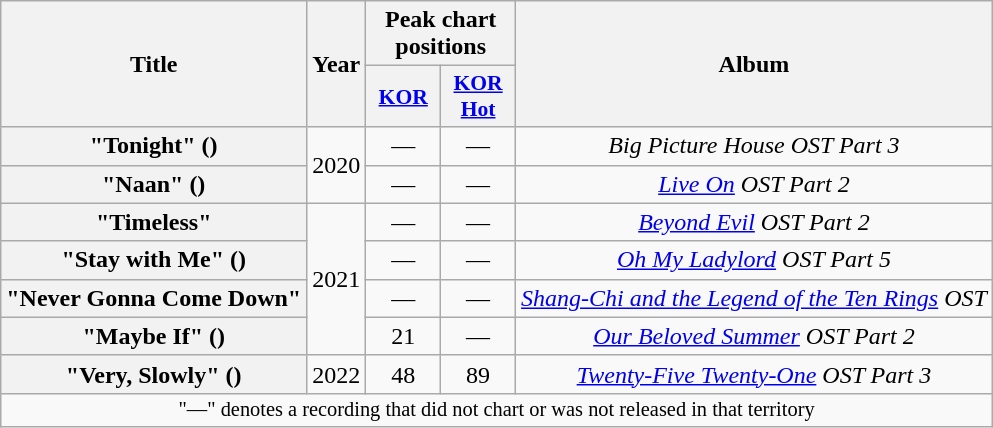<table class="wikitable plainrowheaders" style="text-align:center">
<tr>
<th scope="col" rowspan="2">Title</th>
<th scope="col" rowspan="2">Year</th>
<th scope="col" colspan="2">Peak chart<br>positions</th>
<th scope="col" rowspan="2">Album</th>
</tr>
<tr>
<th scope="col" style="font-size:90%; width:3em"><a href='#'>KOR</a><br></th>
<th scope="col" style="font-size:90%; width:3em"><a href='#'>KOR<br>Hot</a><br></th>
</tr>
<tr>
<th scope="row">"Tonight" ()<br></th>
<td rowspan="2">2020</td>
<td>—</td>
<td>—</td>
<td><em>Big Picture House OST Part 3</em></td>
</tr>
<tr>
<th scope="row">"Naan" ()</th>
<td>—</td>
<td>—</td>
<td><em><a href='#'>Live On</a> OST Part 2</em></td>
</tr>
<tr>
<th scope="row">"Timeless"</th>
<td rowspan="4">2021</td>
<td>—</td>
<td>—</td>
<td><em><a href='#'>Beyond Evil</a> OST Part 2</em></td>
</tr>
<tr>
<th scope="row">"Stay with Me" ()</th>
<td>—</td>
<td>—</td>
<td><em><a href='#'>Oh My Ladylord</a> OST Part 5</em></td>
</tr>
<tr>
<th scope="row">"Never Gonna Come Down"<br></th>
<td>—</td>
<td>—</td>
<td><em><a href='#'>Shang-Chi and the Legend of the Ten Rings</a> OST</em></td>
</tr>
<tr>
<th scope="row">"Maybe If" ()</th>
<td>21</td>
<td>—</td>
<td><em><a href='#'>Our Beloved Summer</a> OST Part 2</em></td>
</tr>
<tr>
<th scope="row">"Very, Slowly" ()</th>
<td>2022</td>
<td>48</td>
<td>89</td>
<td><em><a href='#'>Twenty-Five Twenty-One</a> OST Part 3</em></td>
</tr>
<tr>
<td colspan="5" style="font-size:85%">"—" denotes a recording that did not chart or was not released in that territory</td>
</tr>
</table>
